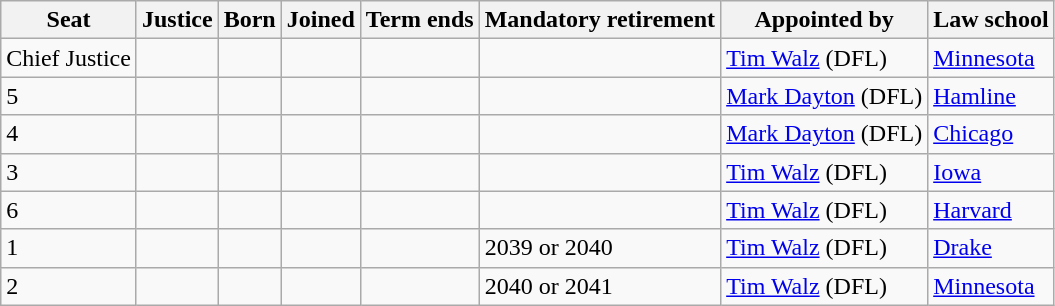<table class="wikitable sortable">
<tr>
<th>Seat</th>
<th>Justice</th>
<th>Born</th>
<th>Joined</th>
<th>Term ends</th>
<th>Mandatory retirement</th>
<th>Appointed by</th>
<th>Law school</th>
</tr>
<tr>
<td data-sort-value="0">Chief Justice</td>
<td></td>
<td></td>
<td></td>
<td></td>
<td></td>
<td data-sort-value="Walz, Tim" ><a href='#'>Tim Walz</a> (DFL)</td>
<td><a href='#'>Minnesota</a></td>
</tr>
<tr>
<td>5</td>
<td></td>
<td></td>
<td></td>
<td></td>
<td></td>
<td data-sort-value="Dayton, Mark" ><a href='#'>Mark Dayton</a> (DFL)</td>
<td><a href='#'>Hamline</a></td>
</tr>
<tr>
<td>4</td>
<td></td>
<td></td>
<td></td>
<td></td>
<td></td>
<td data-sort-value="Dayton, Mark" ><a href='#'>Mark Dayton</a> (DFL)</td>
<td><a href='#'>Chicago</a></td>
</tr>
<tr>
<td>3</td>
<td></td>
<td></td>
<td></td>
<td></td>
<td></td>
<td data-sort-value="Walz, Tim" ><a href='#'>Tim Walz</a> (DFL)</td>
<td><a href='#'>Iowa</a></td>
</tr>
<tr>
<td>6</td>
<td></td>
<td></td>
<td></td>
<td></td>
<td></td>
<td data-sort-value="Walz, Tim" ><a href='#'>Tim Walz</a> (DFL)</td>
<td><a href='#'>Harvard</a></td>
</tr>
<tr>
<td>1</td>
<td></td>
<td></td>
<td></td>
<td></td>
<td>2039 or 2040</td>
<td data-sort-value="Walz, Tim" ><a href='#'>Tim Walz</a> (DFL)</td>
<td><a href='#'>Drake</a></td>
</tr>
<tr>
<td>2</td>
<td></td>
<td></td>
<td></td>
<td></td>
<td>2040 or 2041</td>
<td data-sort-value="Walz, Tim" ><a href='#'>Tim Walz</a> (DFL)</td>
<td><a href='#'>Minnesota</a></td>
</tr>
</table>
